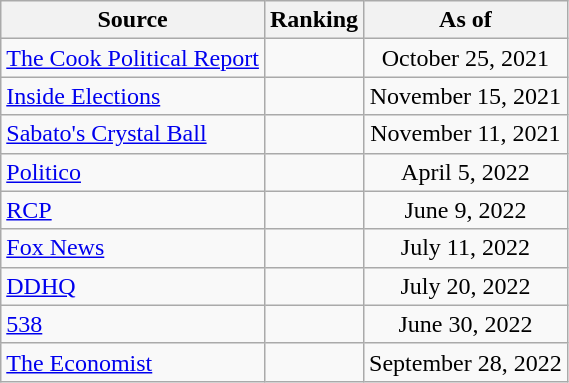<table class="wikitable" style="text-align:center">
<tr>
<th>Source</th>
<th>Ranking</th>
<th>As of</th>
</tr>
<tr>
<td align=left><a href='#'>The Cook Political Report</a></td>
<td></td>
<td>October 25, 2021</td>
</tr>
<tr>
<td align=left><a href='#'>Inside Elections</a></td>
<td></td>
<td>November 15, 2021</td>
</tr>
<tr>
<td align=left><a href='#'>Sabato's Crystal Ball</a></td>
<td></td>
<td>November 11, 2021</td>
</tr>
<tr>
<td align="left"><a href='#'>Politico</a></td>
<td></td>
<td>April 5, 2022</td>
</tr>
<tr>
<td align="left"><a href='#'>RCP</a></td>
<td></td>
<td>June 9, 2022</td>
</tr>
<tr>
<td align=left><a href='#'>Fox News</a></td>
<td></td>
<td>July 11, 2022</td>
</tr>
<tr>
<td align="left"><a href='#'>DDHQ</a></td>
<td></td>
<td>July 20, 2022</td>
</tr>
<tr>
<td align="left"><a href='#'>538</a></td>
<td></td>
<td>June 30, 2022</td>
</tr>
<tr>
<td align="left"><a href='#'>The Economist</a></td>
<td></td>
<td>September 28, 2022</td>
</tr>
</table>
